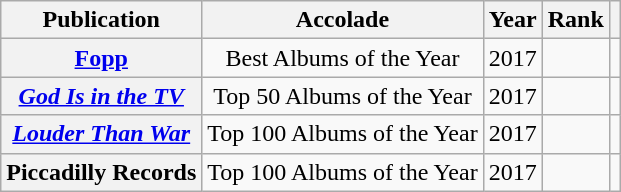<table class="wikitable sortable plainrowheaders" style="text-align:center">
<tr>
<th scope="col">Publication</th>
<th scope="col">Accolade</th>
<th scope="col">Year</th>
<th scope="col">Rank</th>
<th scope="col" class="unsortable"></th>
</tr>
<tr>
<th scope="row"><a href='#'>Fopp</a></th>
<td>Best Albums of the Year</td>
<td>2017</td>
<td></td>
<td></td>
</tr>
<tr>
<th scope="row"><em><a href='#'>God Is in the TV</a></em></th>
<td>Top 50 Albums of the Year</td>
<td>2017</td>
<td></td>
<td></td>
</tr>
<tr>
<th scope="row"><em><a href='#'>Louder Than War</a></em></th>
<td>Top 100 Albums of the Year</td>
<td>2017</td>
<td></td>
<td></td>
</tr>
<tr>
<th scope="row">Piccadilly Records</th>
<td>Top 100 Albums of the Year</td>
<td>2017</td>
<td></td>
<td></td>
</tr>
</table>
